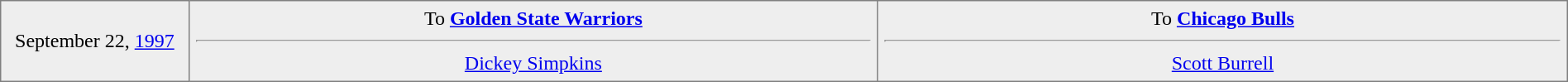<table border="1" style="border-collapse:collapse; text-align:center; width:100%;"  cellpadding="5">
<tr style="background:#eee;">
<td style="width:12%">September 22, <a href='#'>1997</a></td>
<td style="width:44%" valign="top">To <strong><a href='#'>Golden State Warriors</a></strong><hr><a href='#'>Dickey Simpkins</a></td>
<td style="width:44%" valign="top">To <strong><a href='#'>Chicago Bulls</a></strong><hr><a href='#'>Scott Burrell</a></td>
</tr>
</table>
